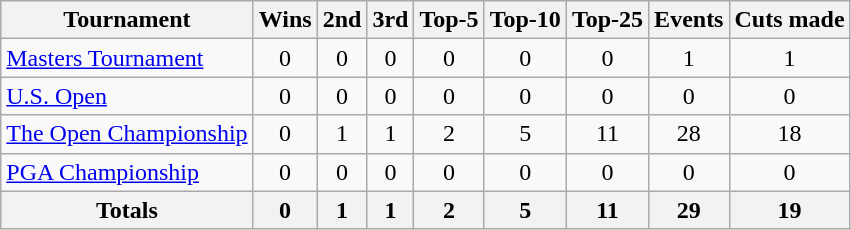<table class=wikitable style=text-align:center>
<tr>
<th>Tournament</th>
<th>Wins</th>
<th>2nd</th>
<th>3rd</th>
<th>Top-5</th>
<th>Top-10</th>
<th>Top-25</th>
<th>Events</th>
<th>Cuts made</th>
</tr>
<tr>
<td align=left><a href='#'>Masters Tournament</a></td>
<td>0</td>
<td>0</td>
<td>0</td>
<td>0</td>
<td>0</td>
<td>0</td>
<td>1</td>
<td>1</td>
</tr>
<tr>
<td align=left><a href='#'>U.S. Open</a></td>
<td>0</td>
<td>0</td>
<td>0</td>
<td>0</td>
<td>0</td>
<td>0</td>
<td>0</td>
<td>0</td>
</tr>
<tr>
<td align=left><a href='#'>The Open Championship</a></td>
<td>0</td>
<td>1</td>
<td>1</td>
<td>2</td>
<td>5</td>
<td>11</td>
<td>28</td>
<td>18</td>
</tr>
<tr>
<td align=left><a href='#'>PGA Championship</a></td>
<td>0</td>
<td>0</td>
<td>0</td>
<td>0</td>
<td>0</td>
<td>0</td>
<td>0</td>
<td>0</td>
</tr>
<tr>
<th>Totals</th>
<th>0</th>
<th>1</th>
<th>1</th>
<th>2</th>
<th>5</th>
<th>11</th>
<th>29</th>
<th>19</th>
</tr>
</table>
